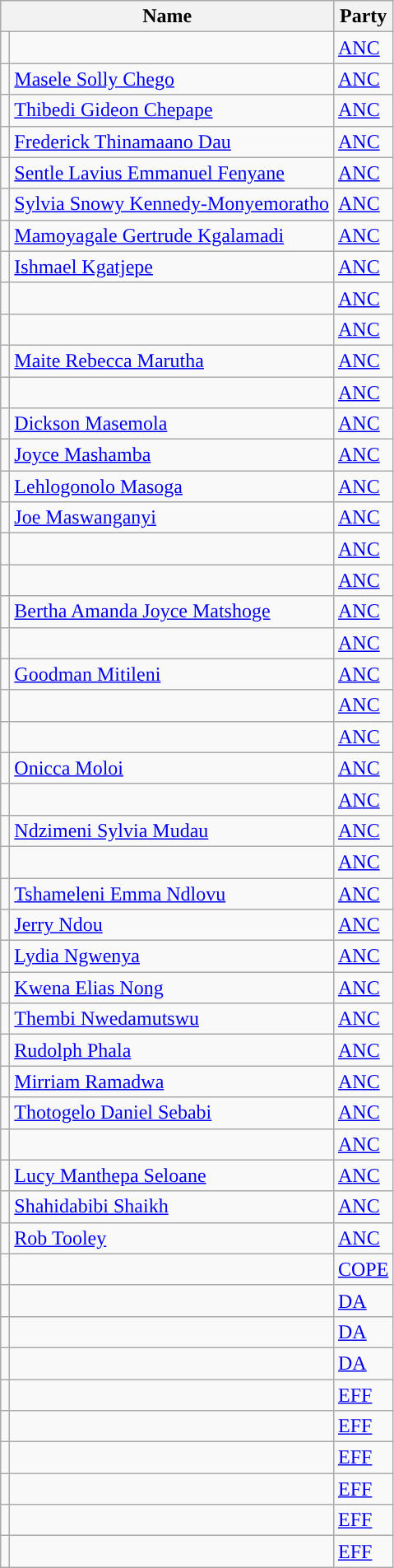<table class="wikitable sortable">
<tr>
<th colspan="2">Name</th>
<th>Party</th>
</tr>
<tr>
<td style="background-color: "></td>
<td></td>
<td><a href='#'>ANC</a></td>
</tr>
<tr>
<td style="background-color: "></td>
<td><a href='#'>Masele Solly Chego</a></td>
<td><a href='#'>ANC</a></td>
</tr>
<tr>
<td style="background-color: "></td>
<td><a href='#'>Thibedi Gideon Chepape</a></td>
<td><a href='#'>ANC</a></td>
</tr>
<tr>
<td style="background-color: "></td>
<td><a href='#'>Frederick Thinamaano Dau</a></td>
<td><a href='#'>ANC</a></td>
</tr>
<tr>
<td style="background-color: "></td>
<td><a href='#'>Sentle Lavius Emmanuel Fenyane</a></td>
<td><a href='#'>ANC</a></td>
</tr>
<tr>
<td style="background-color: "></td>
<td><a href='#'>Sylvia Snowy Kennedy-Monyemoratho</a></td>
<td><a href='#'>ANC</a></td>
</tr>
<tr>
<td style="background-color: "></td>
<td><a href='#'>Mamoyagale Gertrude Kgalamadi</a></td>
<td><a href='#'>ANC</a></td>
</tr>
<tr>
<td style="background-color: "></td>
<td><a href='#'>Ishmael Kgatjepe</a></td>
<td><a href='#'>ANC</a></td>
</tr>
<tr>
<td style="background-color: "></td>
<td></td>
<td><a href='#'>ANC</a></td>
</tr>
<tr>
<td style="background-color: "></td>
<td></td>
<td><a href='#'>ANC</a></td>
</tr>
<tr>
<td style="background-color: "></td>
<td><a href='#'>Maite Rebecca Marutha</a></td>
<td><a href='#'>ANC</a></td>
</tr>
<tr>
<td style="background-color: "></td>
<td></td>
<td><a href='#'>ANC</a></td>
</tr>
<tr>
<td style="background-color: "></td>
<td><a href='#'>Dickson Masemola</a></td>
<td><a href='#'>ANC</a></td>
</tr>
<tr>
<td style="background-color: "></td>
<td><a href='#'>Joyce Mashamba</a></td>
<td><a href='#'>ANC</a></td>
</tr>
<tr>
<td style="background-color: "></td>
<td><a href='#'>Lehlogonolo Masoga</a></td>
<td><a href='#'>ANC</a></td>
</tr>
<tr>
<td style="background-color: "></td>
<td><a href='#'>Joe Maswanganyi</a></td>
<td><a href='#'>ANC</a></td>
</tr>
<tr>
<td style="background-color: "></td>
<td></td>
<td><a href='#'>ANC</a></td>
</tr>
<tr>
<td style="background-color: "></td>
<td></td>
<td><a href='#'>ANC</a></td>
</tr>
<tr>
<td style="background-color: "></td>
<td><a href='#'>Bertha Amanda Joyce Matshoge</a></td>
<td><a href='#'>ANC</a></td>
</tr>
<tr>
<td style="background-color: "></td>
<td></td>
<td><a href='#'>ANC</a></td>
</tr>
<tr>
<td style="background-color: "></td>
<td><a href='#'>Goodman Mitileni</a></td>
<td><a href='#'>ANC</a></td>
</tr>
<tr>
<td style="background-color: "></td>
<td></td>
<td><a href='#'>ANC</a></td>
</tr>
<tr>
<td style="background-color: "></td>
<td></td>
<td><a href='#'>ANC</a></td>
</tr>
<tr>
<td style="background-color: "></td>
<td><a href='#'>Onicca Moloi</a></td>
<td><a href='#'>ANC</a></td>
</tr>
<tr>
<td style="background-color: "></td>
<td></td>
<td><a href='#'>ANC</a></td>
</tr>
<tr>
<td style="background-color: "></td>
<td><a href='#'>Ndzimeni Sylvia Mudau</a></td>
<td><a href='#'>ANC</a></td>
</tr>
<tr>
<td style="background-color: "></td>
<td></td>
<td><a href='#'>ANC</a></td>
</tr>
<tr>
<td style="background-color: "></td>
<td><a href='#'>Tshameleni Emma Ndlovu</a></td>
<td><a href='#'>ANC</a></td>
</tr>
<tr>
<td style="background-color: "></td>
<td><a href='#'>Jerry Ndou</a></td>
<td><a href='#'>ANC</a></td>
</tr>
<tr>
<td style="background-color: "></td>
<td><a href='#'>Lydia Ngwenya</a></td>
<td><a href='#'>ANC</a></td>
</tr>
<tr>
<td style="background-color: "></td>
<td><a href='#'>Kwena Elias Nong</a></td>
<td><a href='#'>ANC</a></td>
</tr>
<tr>
<td style="background-color: "></td>
<td><a href='#'>Thembi Nwedamutswu</a></td>
<td><a href='#'>ANC</a></td>
</tr>
<tr>
<td style="background-color: "></td>
<td><a href='#'>Rudolph Phala</a></td>
<td><a href='#'>ANC</a></td>
</tr>
<tr>
<td style="background-color: "></td>
<td><a href='#'>Mirriam Ramadwa</a></td>
<td><a href='#'>ANC</a></td>
</tr>
<tr>
<td style="background-color: "></td>
<td><a href='#'>Thotogelo Daniel Sebabi</a></td>
<td><a href='#'>ANC</a></td>
</tr>
<tr>
<td style="background-color: "></td>
<td></td>
<td><a href='#'>ANC</a></td>
</tr>
<tr>
<td style="background-color: "></td>
<td><a href='#'>Lucy Manthepa Seloane</a></td>
<td><a href='#'>ANC</a></td>
</tr>
<tr>
<td style="background-color: "></td>
<td><a href='#'>Shahidabibi Shaikh</a></td>
<td><a href='#'>ANC</a></td>
</tr>
<tr>
<td style="background-color: "></td>
<td><a href='#'>Rob Tooley</a></td>
<td><a href='#'>ANC</a></td>
</tr>
<tr>
<td></td>
<td></td>
<td><a href='#'>COPE</a></td>
</tr>
<tr>
<td style="background-color: "></td>
<td></td>
<td><a href='#'>DA</a></td>
</tr>
<tr>
<td style="background-color: "></td>
<td></td>
<td><a href='#'>DA</a></td>
</tr>
<tr>
<td style="background-color: "></td>
<td></td>
<td><a href='#'>DA</a></td>
</tr>
<tr>
<td style="background-color: "></td>
<td></td>
<td><a href='#'>EFF</a></td>
</tr>
<tr>
<td style="background-color: "></td>
<td></td>
<td><a href='#'>EFF</a></td>
</tr>
<tr>
<td style="background-color: "></td>
<td></td>
<td><a href='#'>EFF</a></td>
</tr>
<tr>
<td style="background-color: "></td>
<td></td>
<td><a href='#'>EFF</a></td>
</tr>
<tr>
<td style="background-color: "></td>
<td></td>
<td><a href='#'>EFF</a></td>
</tr>
<tr>
<td style="background-color: "></td>
<td></td>
<td><a href='#'>EFF</a></td>
</tr>
</table>
